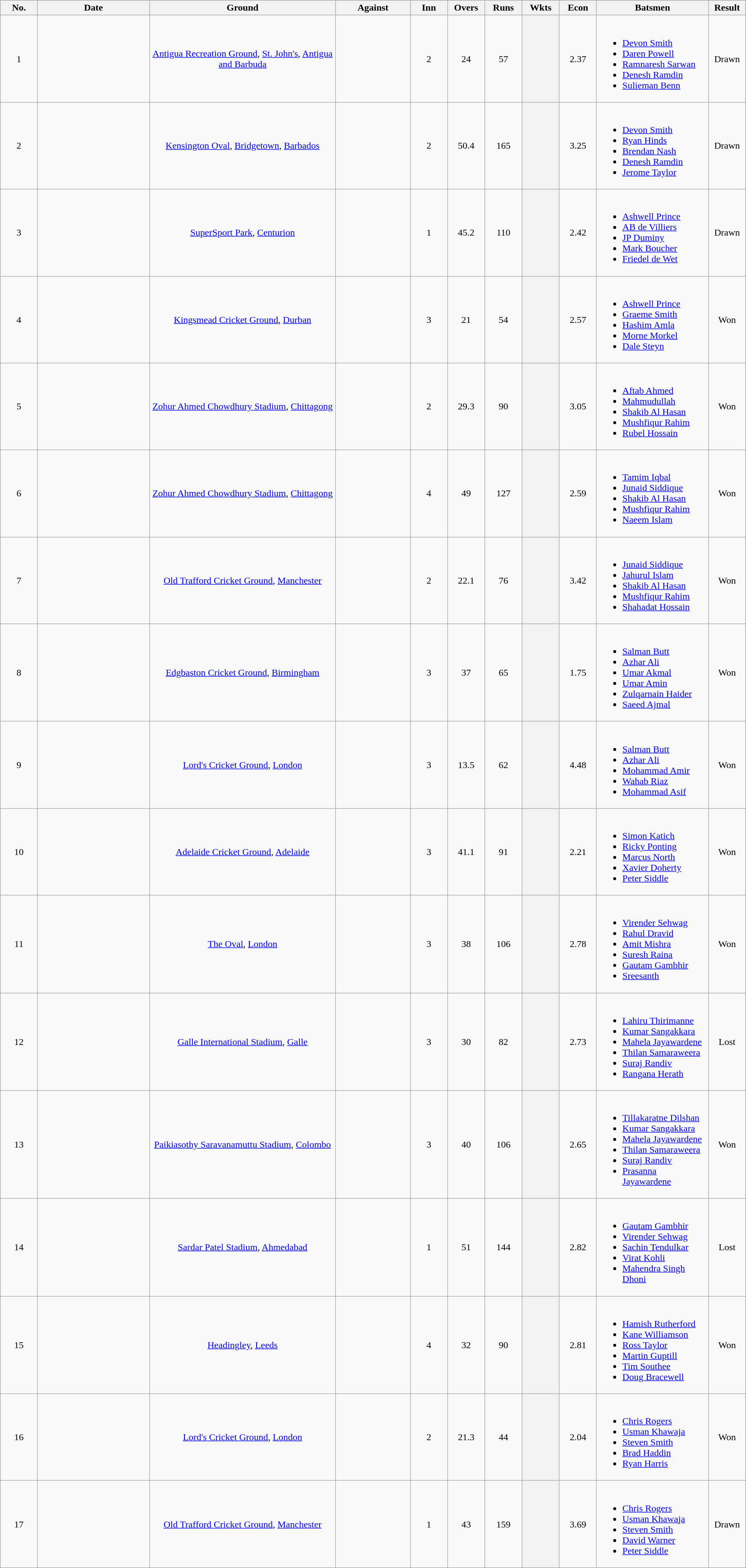<table class="wikitable plainrowheaders sortable" style="width: 100%;">
<tr>
<th style="width:5%;">No.</th>
<th style="width:15%;">Date</th>
<th style="width:25%;">Ground</th>
<th style="width:10%;">Against</th>
<th style="width:5%;" data-sort-type="number">Inn</th>
<th style="width:5%;" data-sort-type="number">Overs</th>
<th style="width:5%;" data-sort-type="number">Runs</th>
<th style="width:5%;">Wkts</th>
<th style="width:5%;" data-sort-type="number">Econ</th>
<th style="width:15%;" class="unsortable">Batsmen</th>
<th style="width:5%;">Result</th>
</tr>
<tr align=center>
<td>1</td>
<td></td>
<td><a href='#'>Antigua Recreation Ground</a>, <a href='#'>St. John's</a>, <a href='#'>Antigua and Barbuda</a></td>
<td></td>
<td>2</td>
<td>24</td>
<td>57</td>
<th scope="row"></th>
<td>2.37</td>
<td align=left><br><ul><li><a href='#'>Devon Smith</a></li><li><a href='#'>Daren Powell</a></li><li><a href='#'>Ramnaresh Sarwan</a></li><li><a href='#'>Denesh Ramdin</a></li><li><a href='#'>Sulieman Benn</a></li></ul></td>
<td>Drawn</td>
</tr>
<tr align=center>
<td>2</td>
<td></td>
<td><a href='#'>Kensington Oval</a>, <a href='#'>Bridgetown</a>, <a href='#'>Barbados</a></td>
<td></td>
<td>2</td>
<td>50.4</td>
<td>165</td>
<th scope="row"></th>
<td>3.25</td>
<td align=left><br><ul><li><a href='#'>Devon Smith</a></li><li><a href='#'>Ryan Hinds</a></li><li><a href='#'>Brendan Nash</a></li><li><a href='#'>Denesh Ramdin</a></li><li><a href='#'>Jerome Taylor</a></li></ul></td>
<td>Drawn</td>
</tr>
<tr align=center |>
<td>3</td>
<td></td>
<td><a href='#'>SuperSport Park</a>, <a href='#'>Centurion</a></td>
<td></td>
<td>1</td>
<td>45.2</td>
<td>110</td>
<th scope="row"></th>
<td>2.42</td>
<td align=left><br><ul><li><a href='#'>Ashwell Prince</a></li><li><a href='#'>AB de Villiers</a></li><li><a href='#'>JP Duminy</a></li><li><a href='#'>Mark Boucher</a></li><li><a href='#'>Friedel de Wet</a></li></ul></td>
<td>Drawn</td>
</tr>
<tr align=center>
<td>4</td>
<td> </td>
<td><a href='#'>Kingsmead Cricket Ground</a>, <a href='#'>Durban</a></td>
<td></td>
<td>3</td>
<td>21</td>
<td>54</td>
<th scope="row"></th>
<td>2.57</td>
<td align=left><br><ul><li><a href='#'>Ashwell Prince</a></li><li><a href='#'>Graeme Smith</a></li><li><a href='#'>Hashim Amla</a></li><li><a href='#'>Morne Morkel</a></li><li><a href='#'>Dale Steyn</a></li></ul></td>
<td>Won</td>
</tr>
<tr align=center>
<td>5</td>
<td>   </td>
<td><a href='#'>Zohur Ahmed Chowdhury Stadium</a>, <a href='#'>Chittagong</a></td>
<td></td>
<td>2</td>
<td>29.3</td>
<td>90</td>
<th scope="row"></th>
<td>3.05</td>
<td align=left><br><ul><li><a href='#'>Aftab Ahmed</a></li><li><a href='#'>Mahmudullah</a></li><li><a href='#'>Shakib Al Hasan</a></li><li><a href='#'>Mushfiqur Rahim</a></li><li><a href='#'>Rubel Hossain</a></li></ul></td>
<td>Won</td>
</tr>
<tr align=center |>
<td>6</td>
<td>   </td>
<td><a href='#'>Zohur Ahmed Chowdhury Stadium</a>, <a href='#'>Chittagong</a></td>
<td></td>
<td>4</td>
<td>49</td>
<td>127</td>
<th scope="row"></th>
<td>2.59</td>
<td align=left><br><ul><li><a href='#'>Tamim Iqbal</a></li><li><a href='#'>Junaid Siddique</a></li><li><a href='#'>Shakib Al Hasan</a></li><li><a href='#'>Mushfiqur Rahim</a></li><li><a href='#'>Naeem Islam</a></li></ul></td>
<td>Won</td>
</tr>
<tr align=center |>
<td>7</td>
<td></td>
<td><a href='#'>Old Trafford Cricket Ground</a>, <a href='#'>Manchester</a></td>
<td></td>
<td>2</td>
<td>22.1</td>
<td>76</td>
<th scope="row"></th>
<td>3.42</td>
<td align=left><br><ul><li><a href='#'>Junaid Siddique</a></li><li><a href='#'>Jahurul Islam</a></li><li><a href='#'>Shakib Al Hasan</a></li><li><a href='#'>Mushfiqur Rahim</a></li><li><a href='#'>Shahadat Hossain</a></li></ul></td>
<td>Won</td>
</tr>
<tr align=center>
<td>8</td>
<td> </td>
<td><a href='#'>Edgbaston Cricket Ground</a>, <a href='#'>Birmingham</a></td>
<td></td>
<td>3</td>
<td>37</td>
<td>65</td>
<th scope="row"></th>
<td>1.75</td>
<td align=left><br><ul><li><a href='#'>Salman Butt</a></li><li><a href='#'>Azhar Ali</a></li><li><a href='#'>Umar Akmal</a></li><li><a href='#'>Umar Amin</a></li><li><a href='#'>Zulqarnain Haider</a></li><li><a href='#'>Saeed Ajmal</a></li></ul></td>
<td>Won</td>
</tr>
<tr align=center>
<td>9</td>
<td> </td>
<td><a href='#'>Lord's Cricket Ground</a>, <a href='#'>London</a></td>
<td></td>
<td>3</td>
<td>13.5</td>
<td>62</td>
<th scope="row"></th>
<td>4.48</td>
<td align=left><br><ul><li><a href='#'>Salman Butt</a></li><li><a href='#'>Azhar Ali</a></li><li><a href='#'>Mohammad Amir</a></li><li><a href='#'>Wahab Riaz</a></li><li><a href='#'>Mohammad Asif</a></li></ul></td>
<td>Won</td>
</tr>
<tr align=center>
<td>10</td>
<td></td>
<td><a href='#'>Adelaide Cricket Ground</a>, <a href='#'>Adelaide</a></td>
<td></td>
<td>3</td>
<td>41.1</td>
<td>91</td>
<th scope="row"></th>
<td>2.21</td>
<td align=left><br><ul><li><a href='#'>Simon Katich</a></li><li><a href='#'>Ricky Ponting</a></li><li><a href='#'>Marcus North</a></li><li><a href='#'>Xavier Doherty</a></li><li><a href='#'>Peter Siddle</a></li></ul></td>
<td>Won</td>
</tr>
<tr align=center>
<td>11</td>
<td></td>
<td><a href='#'>The Oval</a>, <a href='#'>London</a></td>
<td></td>
<td>3</td>
<td>38</td>
<td>106</td>
<th scope="row"></th>
<td>2.78</td>
<td align=left><br><ul><li><a href='#'>Virender Sehwag</a></li><li><a href='#'>Rahul Dravid</a></li><li><a href='#'>Amit Mishra</a></li><li><a href='#'>Suresh Raina</a></li><li><a href='#'>Gautam Gambhir</a></li><li><a href='#'>Sreesanth</a></li></ul></td>
<td>Won</td>
</tr>
<tr align=center>
<td>12</td>
<td></td>
<td><a href='#'>Galle International Stadium</a>, <a href='#'>Galle</a></td>
<td></td>
<td>3</td>
<td>30</td>
<td>82</td>
<th scope="row"></th>
<td>2.73</td>
<td align=left><br><ul><li><a href='#'>Lahiru Thirimanne</a></li><li><a href='#'>Kumar Sangakkara</a></li><li><a href='#'>Mahela Jayawardene</a></li><li><a href='#'>Thilan Samaraweera</a></li><li><a href='#'>Suraj Randiv</a></li><li><a href='#'>Rangana Herath</a></li></ul></td>
<td>Lost</td>
</tr>
<tr align=center |>
<td>13</td>
<td> </td>
<td><a href='#'>Paikiasothy Saravanamuttu Stadium</a>, <a href='#'>Colombo</a></td>
<td></td>
<td>3</td>
<td>40</td>
<td>106</td>
<th scope="row"></th>
<td>2.65</td>
<td align=left><br><ul><li><a href='#'>Tillakaratne Dilshan</a></li><li><a href='#'>Kumar Sangakkara</a></li><li><a href='#'>Mahela Jayawardene</a></li><li><a href='#'>Thilan Samaraweera</a></li><li><a href='#'>Suraj Randiv</a></li><li><a href='#'>Prasanna Jayawardene</a></li></ul></td>
<td>Won</td>
</tr>
<tr align=center>
<td>14</td>
<td></td>
<td><a href='#'>Sardar Patel Stadium</a>, <a href='#'>Ahmedabad</a></td>
<td></td>
<td>1</td>
<td>51</td>
<td>144</td>
<th scope="row"></th>
<td>2.82</td>
<td align=left><br><ul><li><a href='#'>Gautam Gambhir</a></li><li><a href='#'>Virender Sehwag</a></li><li><a href='#'>Sachin Tendulkar</a></li><li><a href='#'>Virat Kohli</a></li><li><a href='#'>Mahendra Singh Dhoni</a></li></ul></td>
<td>Lost</td>
</tr>
<tr align=center>
<td>15</td>
<td> </td>
<td><a href='#'>Headingley</a>, <a href='#'>Leeds</a></td>
<td></td>
<td>4</td>
<td>32</td>
<td>90</td>
<th scope="row"></th>
<td>2.81</td>
<td align=left><br><ul><li><a href='#'>Hamish Rutherford</a></li><li><a href='#'>Kane Williamson</a></li><li><a href='#'>Ross Taylor</a></li><li><a href='#'>Martin Guptill</a></li><li><a href='#'>Tim Southee</a></li><li><a href='#'>Doug Bracewell</a></li></ul></td>
<td>Won</td>
</tr>
<tr align=center>
<td>16</td>
<td></td>
<td><a href='#'>Lord's Cricket Ground</a>, <a href='#'>London</a></td>
<td></td>
<td>2</td>
<td>21.3</td>
<td>44</td>
<th scope="row"></th>
<td>2.04</td>
<td align=left><br><ul><li><a href='#'>Chris Rogers</a></li><li><a href='#'>Usman Khawaja</a></li><li><a href='#'>Steven Smith</a></li><li><a href='#'>Brad Haddin</a></li><li><a href='#'>Ryan Harris</a></li></ul></td>
<td>Won</td>
</tr>
<tr align=center>
<td>17</td>
<td></td>
<td><a href='#'>Old Trafford Cricket Ground</a>, <a href='#'>Manchester</a></td>
<td></td>
<td>1</td>
<td>43</td>
<td>159</td>
<th scope="row"></th>
<td>3.69</td>
<td align=left><br><ul><li><a href='#'>Chris Rogers</a></li><li><a href='#'>Usman Khawaja</a></li><li><a href='#'>Steven Smith</a></li><li><a href='#'>David Warner</a></li><li><a href='#'>Peter Siddle</a></li></ul></td>
<td>Drawn</td>
</tr>
</table>
